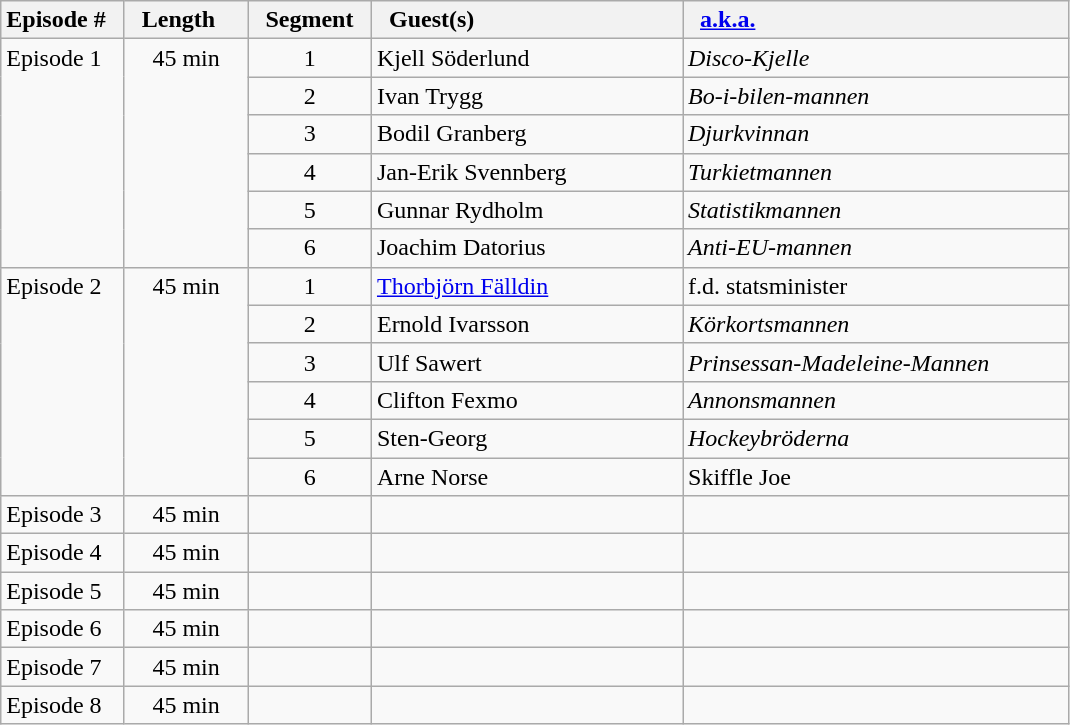<table class="wikitable">
<tr>
<th style="text-align:left">Episode #</th>
<th style="text-align:left">  Length  </th>
<th style="text-align:left">  Segment  </th>
<th style="text-align:left">  Guest(s)  </th>
<th style="text-align:left">  <a href='#'>a.k.a.</a></th>
</tr>
<tr valign="top">
<td rowspan=6 style="width:75px">Episode 1</td>
<td rowspan=6 style="width:75px; text-align:center">45 min</td>
<td style="width:75px; text-align:center">1</td>
<td style="width:200px">Kjell Söderlund</td>
<td style="width:250px"><em>Disco-Kjelle</em></td>
</tr>
<tr>
<td align=center>2</td>
<td>Ivan Trygg</td>
<td><em>Bo-i-bilen-mannen</em></td>
</tr>
<tr>
<td align=center>3</td>
<td>Bodil Granberg</td>
<td><em>Djurkvinnan</em></td>
</tr>
<tr>
<td align=center>4</td>
<td>Jan-Erik Svennberg</td>
<td><em>Turkietmannen</em></td>
</tr>
<tr>
<td align=center>5</td>
<td>Gunnar Rydholm</td>
<td><em>Statistikmannen</em></td>
</tr>
<tr>
<td align=center>6</td>
<td>Joachim Datorius</td>
<td><em>Anti-EU-mannen</em></td>
</tr>
<tr valign="top">
<td rowspan=6>Episode 2</td>
<td rowspan=6 align=center>45 min</td>
<td align=center>1</td>
<td><a href='#'>Thorbjörn Fälldin</a></td>
<td>f.d. statsminister</td>
</tr>
<tr>
<td align=center>2</td>
<td>Ernold Ivarsson</td>
<td><em>Körkortsmannen</em></td>
</tr>
<tr>
<td align=center>3</td>
<td>Ulf Sawert</td>
<td><em>Prinsessan-Madeleine-Mannen</em></td>
</tr>
<tr>
<td align=center>4</td>
<td>Clifton Fexmo</td>
<td><em>Annonsmannen</em></td>
</tr>
<tr>
<td align=center>5</td>
<td>Sten-Georg</td>
<td><em>Hockeybröderna</em></td>
</tr>
<tr>
<td align=center>6</td>
<td>Arne Norse</td>
<td>Skiffle Joe</td>
</tr>
<tr>
<td>Episode 3</td>
<td align=center>45 min</td>
<td></td>
<td></td>
<td></td>
</tr>
<tr>
<td>Episode 4</td>
<td align=center>45 min</td>
<td></td>
<td></td>
<td></td>
</tr>
<tr>
<td>Episode 5</td>
<td align=center>45 min</td>
<td></td>
<td></td>
<td></td>
</tr>
<tr>
<td>Episode 6</td>
<td align=center>45 min</td>
<td></td>
<td></td>
<td></td>
</tr>
<tr>
<td>Episode 7</td>
<td align=center>45 min</td>
<td></td>
<td></td>
<td></td>
</tr>
<tr>
<td>Episode 8</td>
<td align=center>45 min</td>
<td></td>
<td></td>
<td></td>
</tr>
</table>
